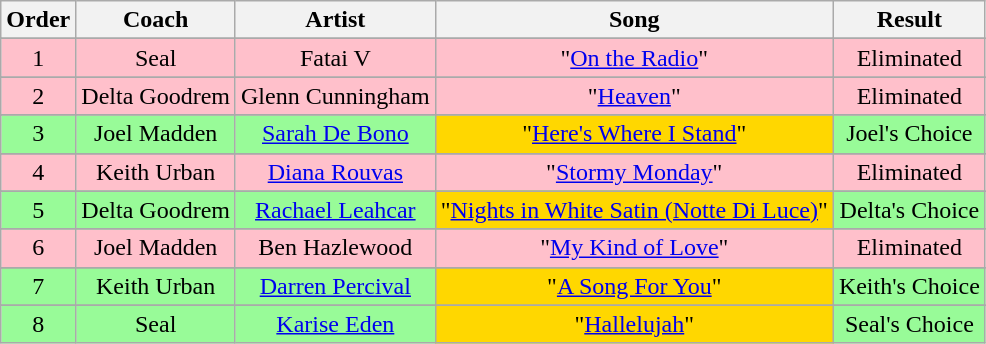<table class="wikitable sortable" style="text-align: center; width: auto;">
<tr>
<th>Order</th>
<th>Coach</th>
<th>Artist</th>
<th>Song</th>
<th>Result</th>
</tr>
<tr>
</tr>
<tr bgcolor=pink>
<td>1</td>
<td>Seal</td>
<td>Fatai V</td>
<td>"<a href='#'>On the Radio</a>"</td>
<td>Eliminated</td>
</tr>
<tr>
</tr>
<tr bgcolor=pink>
<td>2</td>
<td>Delta Goodrem</td>
<td>Glenn Cunningham</td>
<td>"<a href='#'>Heaven</a>"</td>
<td>Eliminated</td>
</tr>
<tr>
</tr>
<tr bgcolor=palegreen>
<td>3</td>
<td>Joel Madden</td>
<td><a href='#'>Sarah De Bono</a></td>
<td style="background:gold;">"<a href='#'>Here's Where I Stand</a>"</td>
<td>Joel's Choice</td>
</tr>
<tr>
</tr>
<tr bgcolor=pink>
<td>4</td>
<td>Keith Urban</td>
<td><a href='#'>Diana Rouvas</a></td>
<td>"<a href='#'>Stormy Monday</a>"</td>
<td>Eliminated</td>
</tr>
<tr>
</tr>
<tr bgcolor=palegreen>
<td>5</td>
<td>Delta Goodrem</td>
<td><a href='#'>Rachael Leahcar</a></td>
<td style="background:gold;">"<a href='#'>Nights in White Satin (Notte Di Luce)</a>"</td>
<td>Delta's Choice</td>
</tr>
<tr>
</tr>
<tr bgcolor=pink>
<td>6</td>
<td>Joel Madden</td>
<td>Ben Hazlewood</td>
<td>"<a href='#'>My Kind of Love</a>"</td>
<td>Eliminated</td>
</tr>
<tr>
</tr>
<tr bgcolor=palegreen>
<td>7</td>
<td>Keith Urban</td>
<td><a href='#'>Darren Percival</a></td>
<td style="background:gold;">"<a href='#'>A Song For You</a>"</td>
<td>Keith's Choice</td>
</tr>
<tr>
</tr>
<tr bgcolor=palegreen>
<td>8</td>
<td>Seal</td>
<td><a href='#'>Karise Eden</a></td>
<td style="background:gold;">"<a href='#'>Hallelujah</a>"</td>
<td>Seal's Choice</td>
</tr>
</table>
